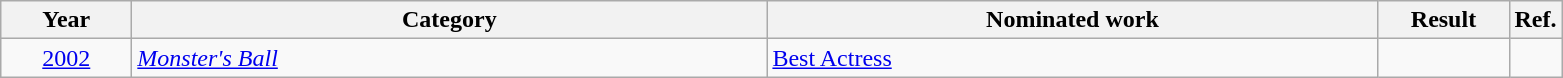<table class=wikitable>
<tr>
<th scope="col" style="width:5em;">Year</th>
<th scope="col" style="width:26em;">Category</th>
<th scope="col" style="width:25em;">Nominated work</th>
<th scope="col" style="width:5em;">Result</th>
<th>Ref.</th>
</tr>
<tr>
<td style="text-align:center;"><a href='#'>2002</a></td>
<td><em><a href='#'>Monster's Ball</a></em></td>
<td><a href='#'>Best Actress</a></td>
<td></td>
<td style="text-align:center;"></td>
</tr>
</table>
